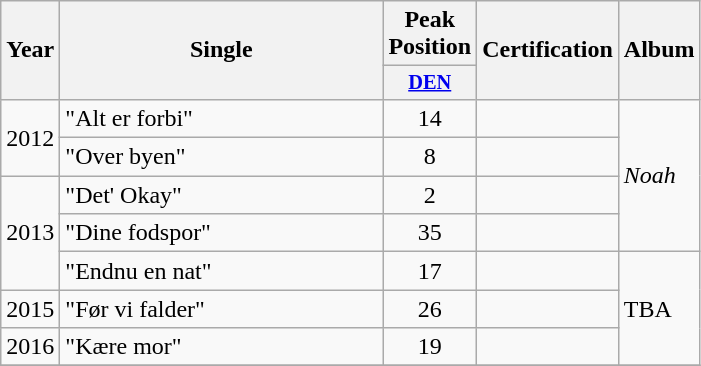<table class="wikitable plainrowheaders" style="text-align:center;" border="1">
<tr>
<th scope="col" rowspan="2">Year</th>
<th scope="col" rowspan="2" style="width:13em;">Single</th>
<th scope="col" colspan="1">Peak Position</th>
<th scope="col" rowspan="2">Certification</th>
<th scope="col" rowspan="2">Album</th>
</tr>
<tr>
<th scope="col" style="width:3em;font-size:85%;"><a href='#'>DEN</a><br></th>
</tr>
<tr>
<td rowspan="2">2012</td>
<td style="text-align:left;">"Alt er forbi"</td>
<td>14</td>
<td></td>
<td style="text-align:left;" rowspan=4><em>Noah</em></td>
</tr>
<tr>
<td style="text-align:left;">"Over byen"</td>
<td>8</td>
<td></td>
</tr>
<tr>
<td rowspan="3">2013</td>
<td style="text-align:left;">"Det' Okay"</td>
<td>2</td>
<td></td>
</tr>
<tr>
<td style="text-align:left;">"Dine fodspor"</td>
<td>35</td>
<td></td>
</tr>
<tr>
<td style="text-align:left;">"Endnu en nat"</td>
<td>17</td>
<td></td>
<td style="text-align:left;" rowspan=3>TBA</td>
</tr>
<tr>
<td>2015</td>
<td style="text-align:left;">"Før vi falder"</td>
<td>26</td>
<td></td>
</tr>
<tr>
<td>2016</td>
<td style="text-align:left;">"Kære mor"</td>
<td>19<br></td>
<td></td>
</tr>
<tr>
</tr>
</table>
